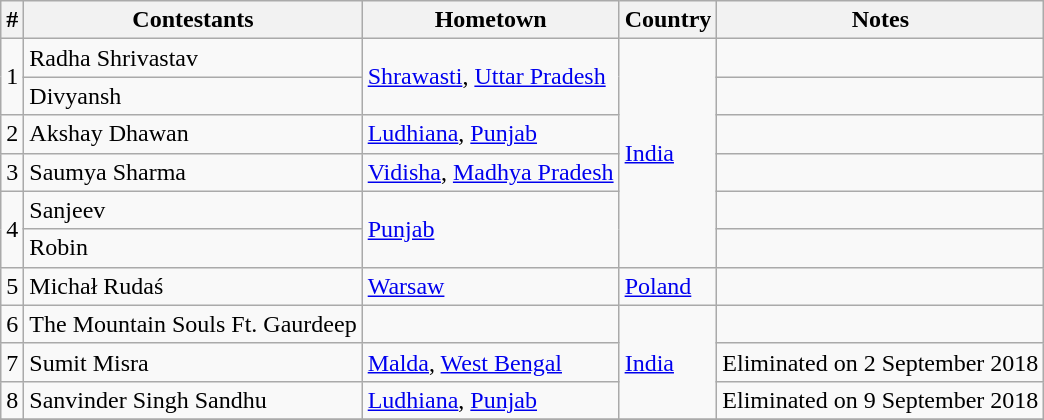<table class="wikitable">
<tr>
<th>#</th>
<th>Contestants</th>
<th>Hometown</th>
<th>Country</th>
<th>Notes</th>
</tr>
<tr>
<td rowspan="2">1</td>
<td>Radha Shrivastav</td>
<td rowspan="2"><a href='#'>Shrawasti</a>, <a href='#'>Uttar Pradesh</a></td>
<td rowspan="6"><a href='#'>India</a></td>
<td></td>
</tr>
<tr>
<td>Divyansh</td>
<td></td>
</tr>
<tr>
<td>2</td>
<td>Akshay Dhawan</td>
<td><a href='#'>Ludhiana</a>, <a href='#'>Punjab</a></td>
<td></td>
</tr>
<tr>
<td>3</td>
<td>Saumya Sharma</td>
<td><a href='#'>Vidisha</a>, <a href='#'>Madhya Pradesh</a></td>
<td></td>
</tr>
<tr>
<td rowspan="2">4</td>
<td>Sanjeev</td>
<td rowspan="2"><a href='#'>Punjab</a></td>
<td></td>
</tr>
<tr>
<td>Robin</td>
<td></td>
</tr>
<tr>
<td>5</td>
<td>Michał Rudaś</td>
<td><a href='#'>Warsaw</a></td>
<td><a href='#'>Poland</a></td>
<td></td>
</tr>
<tr>
<td>6</td>
<td>The Mountain Souls Ft. Gaurdeep</td>
<td></td>
<td rowspan="3"><a href='#'>India</a></td>
<td></td>
</tr>
<tr>
<td>7</td>
<td>Sumit Misra</td>
<td><a href='#'>Malda</a>, <a href='#'>West Bengal</a></td>
<td>Eliminated on 2 September 2018</td>
</tr>
<tr>
<td>8</td>
<td>Sanvinder Singh Sandhu</td>
<td><a href='#'>Ludhiana</a>, <a href='#'>Punjab</a></td>
<td>Eliminated on 9 September 2018</td>
</tr>
<tr>
</tr>
</table>
